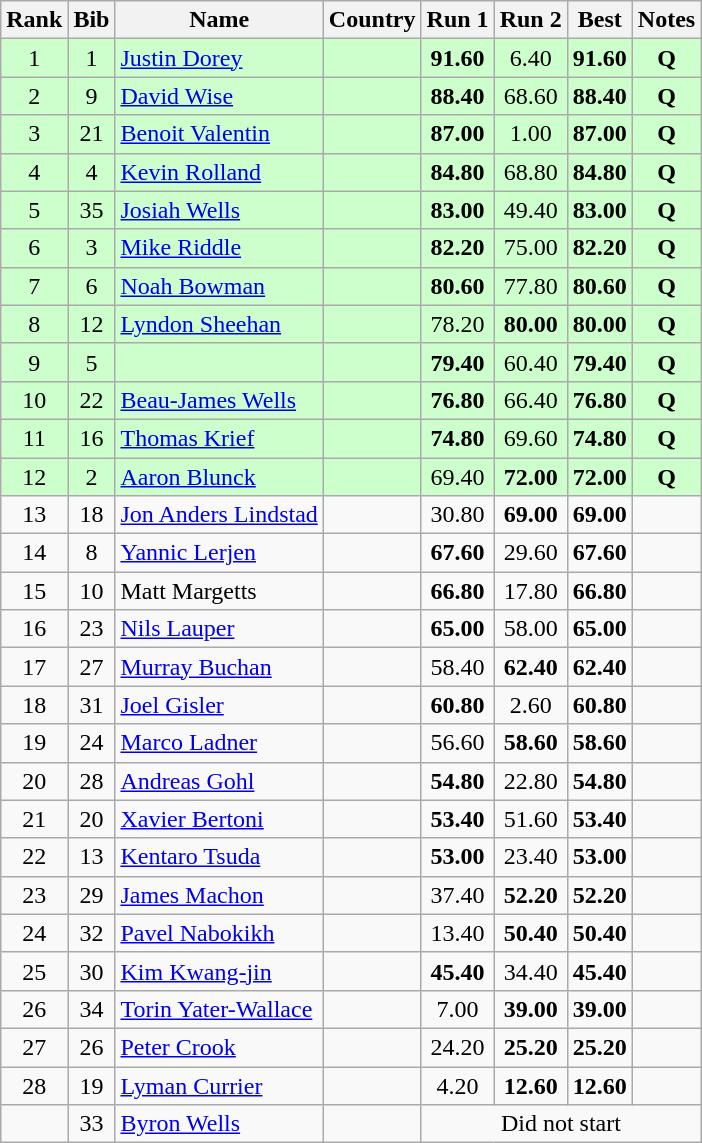<table class="wikitable sortable" style="text-align:center">
<tr>
<th>Rank</th>
<th>Bib</th>
<th>Name</th>
<th>Country</th>
<th>Run 1</th>
<th>Run 2</th>
<th>Best</th>
<th>Notes</th>
</tr>
<tr bgcolor="#ccffcc">
<td>1</td>
<td>1</td>
<td align=left><a href='#'>Justin Dorey</a></td>
<td align=left></td>
<td><strong>91.60</strong></td>
<td>6.40</td>
<td><strong>91.60</strong></td>
<td><strong>Q</strong></td>
</tr>
<tr bgcolor="#ccffcc">
<td>2</td>
<td>9</td>
<td align=left><a href='#'>David Wise</a></td>
<td align=left></td>
<td><strong>88.40</strong></td>
<td>68.60</td>
<td><strong>88.40</strong></td>
<td><strong>Q</strong></td>
</tr>
<tr bgcolor="#ccffcc">
<td>3</td>
<td>21</td>
<td align=left><a href='#'>Benoit Valentin</a></td>
<td align=left></td>
<td><strong>87.00</strong></td>
<td>1.00</td>
<td><strong>87.00</strong></td>
<td><strong>Q</strong></td>
</tr>
<tr bgcolor="#ccffcc">
<td>4</td>
<td>4</td>
<td align=left><a href='#'>Kevin Rolland</a></td>
<td align=left></td>
<td><strong>84.80</strong></td>
<td>68.80</td>
<td><strong>84.80</strong></td>
<td><strong>Q</strong></td>
</tr>
<tr bgcolor="#ccffcc">
<td>5</td>
<td>35</td>
<td align=left><a href='#'>Josiah Wells</a></td>
<td align=left></td>
<td><strong>83.00</strong></td>
<td>49.40</td>
<td><strong>83.00</strong></td>
<td><strong>Q</strong></td>
</tr>
<tr bgcolor="#ccffcc">
<td>6</td>
<td>3</td>
<td align=left><a href='#'>Mike Riddle</a></td>
<td align=left></td>
<td><strong>82.20</strong></td>
<td>75.00</td>
<td><strong>82.20</strong></td>
<td><strong>Q</strong></td>
</tr>
<tr bgcolor="#ccffcc">
<td>7</td>
<td>6</td>
<td align=left><a href='#'>Noah Bowman</a></td>
<td align=left></td>
<td><strong>80.60</strong></td>
<td>77.80</td>
<td><strong>80.60</strong></td>
<td><strong>Q</strong></td>
</tr>
<tr bgcolor="#ccffcc">
<td>8</td>
<td>12</td>
<td align=left><a href='#'>Lyndon Sheehan</a></td>
<td align=left></td>
<td>78.20</td>
<td><strong>80.00</strong></td>
<td><strong>80.00</strong></td>
<td><strong>Q</strong></td>
</tr>
<tr bgcolor="#ccffcc">
<td>9</td>
<td>5</td>
<td align=left></td>
<td align=left></td>
<td><strong>79.40</strong></td>
<td>60.40</td>
<td><strong>79.40</strong></td>
<td><strong>Q</strong></td>
</tr>
<tr bgcolor="#ccffcc">
<td>10</td>
<td>22</td>
<td align=left><a href='#'>Beau-James Wells</a></td>
<td align=left></td>
<td><strong>76.80</strong></td>
<td>66.40</td>
<td><strong>76.80</strong></td>
<td><strong>Q</strong></td>
</tr>
<tr bgcolor="#ccffcc">
<td>11</td>
<td>16</td>
<td align=left><a href='#'>Thomas Krief</a></td>
<td align=left></td>
<td><strong>74.80</strong></td>
<td>69.60</td>
<td><strong>74.80</strong></td>
<td><strong>Q</strong></td>
</tr>
<tr bgcolor="#ccffcc">
<td>12</td>
<td>2</td>
<td align=left><a href='#'>Aaron Blunck</a></td>
<td align=left></td>
<td>69.40</td>
<td><strong>72.00</strong></td>
<td><strong>72.00</strong></td>
<td><strong>Q</strong></td>
</tr>
<tr>
<td>13</td>
<td>18</td>
<td align=left><a href='#'>Jon Anders Lindstad</a></td>
<td align=left></td>
<td>30.80</td>
<td><strong>69.00</strong></td>
<td><strong>69.00</strong></td>
<td></td>
</tr>
<tr>
<td>14</td>
<td>8</td>
<td align=left><a href='#'>Yannic Lerjen</a></td>
<td align=left></td>
<td><strong>67.60</strong></td>
<td>29.60</td>
<td><strong>67.60</strong></td>
<td></td>
</tr>
<tr>
<td>15</td>
<td>10</td>
<td align=left>Matt Margetts</td>
<td align=left></td>
<td><strong>66.80</strong></td>
<td>17.80</td>
<td><strong>66.80</strong></td>
<td></td>
</tr>
<tr>
<td>16</td>
<td>23</td>
<td align=left><a href='#'>Nils Lauper</a></td>
<td align=left></td>
<td><strong>65.00</strong></td>
<td>58.00</td>
<td><strong>65.00</strong></td>
<td></td>
</tr>
<tr>
<td>17</td>
<td>27</td>
<td align=left><a href='#'>Murray Buchan</a></td>
<td align=left></td>
<td>58.40</td>
<td><strong>62.40</strong></td>
<td><strong>62.40</strong></td>
<td></td>
</tr>
<tr>
<td>18</td>
<td>31</td>
<td align=left><a href='#'>Joel Gisler</a></td>
<td align=left></td>
<td><strong>60.80</strong></td>
<td>2.60</td>
<td><strong>60.80</strong></td>
<td></td>
</tr>
<tr>
<td>19</td>
<td>24</td>
<td align=left><a href='#'>Marco Ladner</a></td>
<td align=left></td>
<td>56.60</td>
<td><strong>58.60</strong></td>
<td><strong>58.60</strong></td>
<td></td>
</tr>
<tr>
<td>20</td>
<td>28</td>
<td align=left><a href='#'>Andreas Gohl</a></td>
<td align=left></td>
<td><strong>54.80</strong></td>
<td>22.80</td>
<td><strong>54.80</strong></td>
<td></td>
</tr>
<tr>
<td>21</td>
<td>20</td>
<td align=left><a href='#'>Xavier Bertoni</a></td>
<td align=left></td>
<td><strong>53.40</strong></td>
<td>51.60</td>
<td><strong>53.40</strong></td>
<td></td>
</tr>
<tr>
<td>22</td>
<td>13</td>
<td align=left><a href='#'>Kentaro Tsuda</a></td>
<td align=left></td>
<td><strong>53.00</strong></td>
<td>23.40</td>
<td><strong>53.00</strong></td>
<td></td>
</tr>
<tr>
<td>23</td>
<td>29</td>
<td align=left><a href='#'>James Machon</a></td>
<td align=left></td>
<td>37.40</td>
<td><strong>52.20</strong></td>
<td><strong>52.20</strong></td>
<td></td>
</tr>
<tr>
<td>24</td>
<td>32</td>
<td align=left><a href='#'>Pavel Nabokikh</a></td>
<td align=left></td>
<td>13.40</td>
<td><strong>50.40</strong></td>
<td><strong>50.40</strong></td>
<td></td>
</tr>
<tr>
<td>25</td>
<td>30</td>
<td align=left><a href='#'>Kim Kwang-jin</a></td>
<td align=left></td>
<td><strong>45.40</strong></td>
<td>34.40</td>
<td><strong>45.40</strong></td>
<td></td>
</tr>
<tr>
<td>26</td>
<td>34</td>
<td align=left><a href='#'>Torin Yater-Wallace</a></td>
<td align=left></td>
<td>7.00</td>
<td><strong>39.00</strong></td>
<td><strong>39.00</strong></td>
<td></td>
</tr>
<tr>
<td>27</td>
<td>26</td>
<td align=left><a href='#'>Peter Crook</a></td>
<td align=left></td>
<td>24.20</td>
<td><strong>25.20</strong></td>
<td><strong>25.20</strong></td>
<td></td>
</tr>
<tr>
<td>28</td>
<td>19</td>
<td align=left><a href='#'>Lyman Currier</a></td>
<td align=left></td>
<td>4.20</td>
<td><strong>12.60</strong></td>
<td><strong>12.60</strong></td>
<td></td>
</tr>
<tr>
<td></td>
<td>33</td>
<td align=left><a href='#'>Byron Wells</a></td>
<td align=left></td>
<td colspan=4>Did not start</td>
</tr>
</table>
